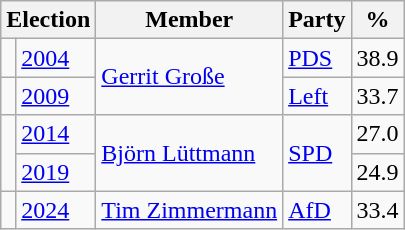<table class=wikitable>
<tr>
<th colspan=2>Election</th>
<th>Member</th>
<th>Party</th>
<th>%</th>
</tr>
<tr>
<td bgcolor=></td>
<td><a href='#'>2004</a></td>
<td rowspan=2><a href='#'>Gerrit Große</a></td>
<td><a href='#'>PDS</a></td>
<td align=right>38.9</td>
</tr>
<tr>
<td bgcolor=></td>
<td><a href='#'>2009</a></td>
<td><a href='#'>Left</a></td>
<td align=right>33.7</td>
</tr>
<tr>
<td rowspan=2 bgcolor=></td>
<td><a href='#'>2014</a></td>
<td rowspan=2><a href='#'>Björn Lüttmann</a></td>
<td rowspan=2><a href='#'>SPD</a></td>
<td align=right>27.0</td>
</tr>
<tr>
<td><a href='#'>2019</a></td>
<td align=right>24.9</td>
</tr>
<tr>
<td bgcolor=></td>
<td><a href='#'>2024</a></td>
<td><a href='#'>Tim Zimmermann</a></td>
<td><a href='#'>AfD</a></td>
<td align=right>33.4</td>
</tr>
</table>
